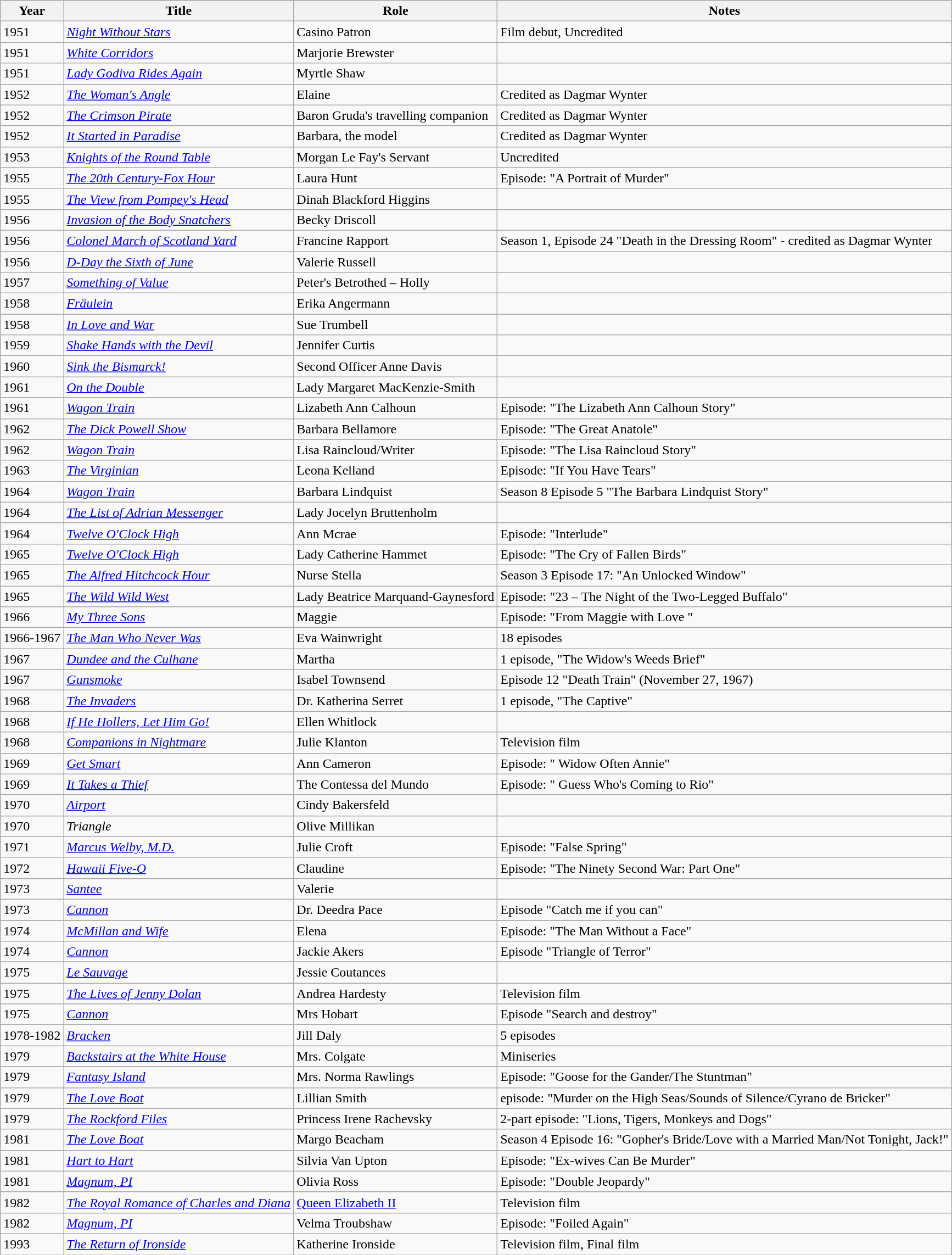<table class="wikitable sortable">
<tr>
<th>Year</th>
<th>Title</th>
<th>Role</th>
<th>Notes</th>
</tr>
<tr>
<td>1951</td>
<td><em><a href='#'>Night Without Stars</a></em></td>
<td>Casino Patron</td>
<td>Film debut, Uncredited</td>
</tr>
<tr>
<td>1951</td>
<td><em><a href='#'>White Corridors</a></em></td>
<td>Marjorie Brewster</td>
<td></td>
</tr>
<tr>
<td>1951</td>
<td><em><a href='#'>Lady Godiva Rides Again</a></em></td>
<td>Myrtle Shaw</td>
<td></td>
</tr>
<tr>
<td>1952</td>
<td><em><a href='#'>The Woman's Angle</a></em></td>
<td>Elaine</td>
<td>Credited as Dagmar Wynter</td>
</tr>
<tr>
<td>1952</td>
<td><em><a href='#'>The Crimson Pirate</a></em></td>
<td>Baron Gruda's travelling companion</td>
<td>Credited as Dagmar Wynter</td>
</tr>
<tr>
<td>1952</td>
<td><em><a href='#'>It Started in Paradise</a></em></td>
<td>Barbara, the model</td>
<td>Credited as Dagmar Wynter</td>
</tr>
<tr>
<td>1953</td>
<td><em><a href='#'>Knights of the Round Table</a></em></td>
<td>Morgan Le Fay's Servant</td>
<td>Uncredited</td>
</tr>
<tr>
<td>1955</td>
<td><em><a href='#'>The 20th Century-Fox Hour</a></em></td>
<td>Laura Hunt</td>
<td>Episode: "A Portrait of Murder"</td>
</tr>
<tr>
<td>1955</td>
<td><em><a href='#'>The View from Pompey's Head</a></em></td>
<td>Dinah Blackford Higgins</td>
<td></td>
</tr>
<tr>
<td>1956</td>
<td><em><a href='#'>Invasion of the Body Snatchers</a></em></td>
<td>Becky Driscoll</td>
<td></td>
</tr>
<tr>
<td>1956</td>
<td><em><a href='#'>Colonel March of Scotland Yard</a></em></td>
<td>Francine Rapport</td>
<td>Season 1, Episode 24 "Death in the Dressing Room" - credited as Dagmar Wynter</td>
</tr>
<tr>
<td>1956</td>
<td><em><a href='#'>D-Day the Sixth of June</a></em></td>
<td>Valerie Russell</td>
<td></td>
</tr>
<tr>
<td>1957</td>
<td><em><a href='#'>Something of Value</a></em></td>
<td>Peter's Betrothed – Holly</td>
<td></td>
</tr>
<tr>
<td>1958</td>
<td><em><a href='#'>Fräulein</a></em></td>
<td>Erika Angermann</td>
<td></td>
</tr>
<tr>
<td>1958</td>
<td><em><a href='#'>In Love and War</a></em></td>
<td>Sue Trumbell</td>
<td></td>
</tr>
<tr>
<td>1959</td>
<td><em><a href='#'>Shake Hands with the Devil</a></em></td>
<td>Jennifer Curtis</td>
<td></td>
</tr>
<tr>
<td>1960</td>
<td><em><a href='#'>Sink the Bismarck!</a></em></td>
<td>Second Officer Anne Davis</td>
<td></td>
</tr>
<tr>
<td>1961</td>
<td><em><a href='#'>On the Double</a></em></td>
<td>Lady Margaret MacKenzie-Smith</td>
<td></td>
</tr>
<tr>
<td>1961</td>
<td><em><a href='#'>Wagon Train</a></em></td>
<td>Lizabeth Ann Calhoun</td>
<td>Episode: "The Lizabeth Ann Calhoun Story"</td>
</tr>
<tr>
<td>1962</td>
<td><em><a href='#'>The Dick Powell Show</a></em></td>
<td>Barbara Bellamore</td>
<td>Episode: "The Great Anatole"</td>
</tr>
<tr>
<td>1962</td>
<td><em><a href='#'>Wagon Train</a></em></td>
<td>Lisa Raincloud/Writer</td>
<td>Episode: "The Lisa Raincloud Story"</td>
</tr>
<tr>
<td>1963</td>
<td><em><a href='#'>The Virginian</a></em></td>
<td>Leona Kelland</td>
<td>Episode: "If You Have Tears"</td>
</tr>
<tr>
<td>1964</td>
<td><em><a href='#'>Wagon Train</a></em></td>
<td>Barbara Lindquist</td>
<td>Season 8 Episode 5 "The Barbara Lindquist Story"</td>
</tr>
<tr>
<td>1964</td>
<td><em><a href='#'>The List of Adrian Messenger</a></em></td>
<td>Lady Jocelyn Bruttenholm</td>
</tr>
<tr>
<td>1964</td>
<td><em><a href='#'>Twelve O'Clock High</a></em></td>
<td>Ann Mcrae</td>
<td>Episode: "Interlude"</td>
</tr>
<tr>
<td>1965</td>
<td><em><a href='#'>Twelve O'Clock High</a></em></td>
<td>Lady Catherine Hammet</td>
<td>Episode: "The Cry of Fallen Birds"</td>
</tr>
<tr>
<td>1965</td>
<td><em><a href='#'>The Alfred Hitchcock Hour</a></em></td>
<td>Nurse Stella</td>
<td>Season 3 Episode 17: "An Unlocked Window"</td>
</tr>
<tr>
<td>1965</td>
<td><em><a href='#'>The Wild Wild West</a></em></td>
<td>Lady Beatrice Marquand-Gaynesford</td>
<td>Episode: "23 – The Night of the Two-Legged Buffalo"</td>
</tr>
<tr>
<td>1966</td>
<td><em><a href='#'>My Three Sons</a></em></td>
<td>Maggie</td>
<td>Episode: "From Maggie with Love "</td>
</tr>
<tr>
<td>1966-1967</td>
<td><em><a href='#'>The Man Who Never Was</a></em></td>
<td>Eva Wainwright</td>
<td>18 episodes</td>
</tr>
<tr>
<td>1967</td>
<td><em><a href='#'>Dundee and the Culhane</a></em></td>
<td>Martha</td>
<td>1 episode, "The Widow's Weeds Brief"</td>
</tr>
<tr>
<td>1967</td>
<td><em><a href='#'>Gunsmoke</a></em></td>
<td>Isabel Townsend</td>
<td>Episode 12 "Death Train" (November 27, 1967)</td>
</tr>
<tr>
<td>1968</td>
<td><em><a href='#'>The Invaders</a></em></td>
<td>Dr. Katherina Serret</td>
<td>1 episode, "The Captive"</td>
</tr>
<tr>
<td>1968</td>
<td><em><a href='#'>If He Hollers, Let Him Go!</a></em></td>
<td>Ellen Whitlock</td>
<td></td>
</tr>
<tr>
<td>1968</td>
<td><em><a href='#'>Companions in Nightmare</a></em></td>
<td>Julie Klanton</td>
<td>Television film</td>
</tr>
<tr>
<td>1969</td>
<td><em><a href='#'>Get Smart</a></em></td>
<td>Ann Cameron</td>
<td>Episode: " Widow Often Annie"</td>
</tr>
<tr>
<td>1969</td>
<td><em><a href='#'>It Takes a Thief</a></em></td>
<td>The Contessa del Mundo</td>
<td>Episode: " Guess Who's Coming to Rio"</td>
</tr>
<tr>
<td>1970</td>
<td><em><a href='#'>Airport</a></em></td>
<td>Cindy Bakersfeld</td>
<td></td>
</tr>
<tr>
<td>1970</td>
<td><em>Triangle</em></td>
<td>Olive Millikan</td>
<td></td>
</tr>
<tr>
<td>1971</td>
<td><em><a href='#'>Marcus Welby, M.D.</a></em></td>
<td>Julie Croft</td>
<td>Episode: "False Spring"</td>
</tr>
<tr>
<td>1972</td>
<td><em><a href='#'>Hawaii Five-O</a></em></td>
<td>Claudine</td>
<td>Episode: "The Ninety Second War: Part One"</td>
</tr>
<tr>
<td>1973</td>
<td><em><a href='#'>Santee</a></em></td>
<td>Valerie</td>
<td></td>
</tr>
<tr>
<td>1973</td>
<td><em><a href='#'>Cannon</a></em></td>
<td>Dr. Deedra Pace</td>
<td>Episode "Catch me if you can"</td>
</tr>
<tr Cannon "Catch me if you can" Dr. Deedra Pace>
</tr>
<tr>
<td>1974</td>
<td><em><a href='#'>McMillan and Wife</a></em></td>
<td>Elena</td>
<td>Episode: "The Man Without a Face"</td>
</tr>
<tr>
<td>1974</td>
<td><em><a href='#'>Cannon</a></em></td>
<td>Jackie Akers</td>
<td>Episode "Triangle of Terror"</td>
</tr>
<tr Cannon "Triangle of Terror" Jackie Akers>
</tr>
<tr>
<td>1975</td>
<td><em><a href='#'>Le Sauvage</a></em></td>
<td>Jessie Coutances</td>
<td></td>
</tr>
<tr>
<td>1975</td>
<td><em><a href='#'>The Lives of Jenny Dolan</a></em></td>
<td>Andrea Hardesty</td>
<td>Television film</td>
</tr>
<tr>
<td>1975</td>
<td><em><a href='#'>Cannon</a></em></td>
<td>Mrs Hobart</td>
<td>Episode "Search and destroy"</td>
</tr>
<tr Cannon "Search and destroy" Mrs Hobart>
<td>1978-1982</td>
<td><em><a href='#'>Bracken</a></em></td>
<td>Jill Daly</td>
<td>5 episodes</td>
</tr>
<tr>
<td>1979</td>
<td><em><a href='#'>Backstairs at the White House</a></em></td>
<td>Mrs. Colgate</td>
<td>Miniseries</td>
</tr>
<tr>
<td>1979</td>
<td><em><a href='#'>Fantasy Island</a></em></td>
<td>Mrs. Norma Rawlings</td>
<td>Episode: "Goose for the Gander/The Stuntman"</td>
</tr>
<tr>
<td>1979</td>
<td><em><a href='#'>The Love Boat</a></em></td>
<td>Lillian Smith</td>
<td>episode: "Murder on the High Seas/Sounds of Silence/Cyrano de Bricker"</td>
</tr>
<tr>
<td>1979</td>
<td><em><a href='#'>The Rockford Files</a></em></td>
<td>Princess Irene Rachevsky</td>
<td>2-part episode: "Lions, Tigers, Monkeys and Dogs"</td>
</tr>
<tr>
<td>1981</td>
<td><em><a href='#'>The Love Boat</a></em></td>
<td>Margo Beacham</td>
<td>Season 4 Episode 16: "Gopher's Bride/Love with a Married Man/Not Tonight, Jack!"</td>
</tr>
<tr>
<td>1981</td>
<td><em><a href='#'>Hart to Hart</a></em></td>
<td>Silvia Van Upton</td>
<td>Episode: "Ex-wives Can Be Murder"</td>
</tr>
<tr>
<td>1981</td>
<td><em><a href='#'>Magnum, PI</a></em></td>
<td>Olivia Ross</td>
<td>Episode: "Double Jeopardy"</td>
</tr>
<tr>
<td>1982</td>
<td><em><a href='#'>The Royal Romance of Charles and Diana</a></em></td>
<td><a href='#'>Queen Elizabeth II</a></td>
<td>Television film</td>
</tr>
<tr>
<td>1982</td>
<td><em><a href='#'>Magnum, PI</a></em></td>
<td>Velma Troubshaw</td>
<td>Episode: "Foiled Again"</td>
</tr>
<tr>
<td>1993</td>
<td><em><a href='#'>The Return of Ironside</a></em></td>
<td>Katherine Ironside</td>
<td>Television film, Final film</td>
</tr>
</table>
